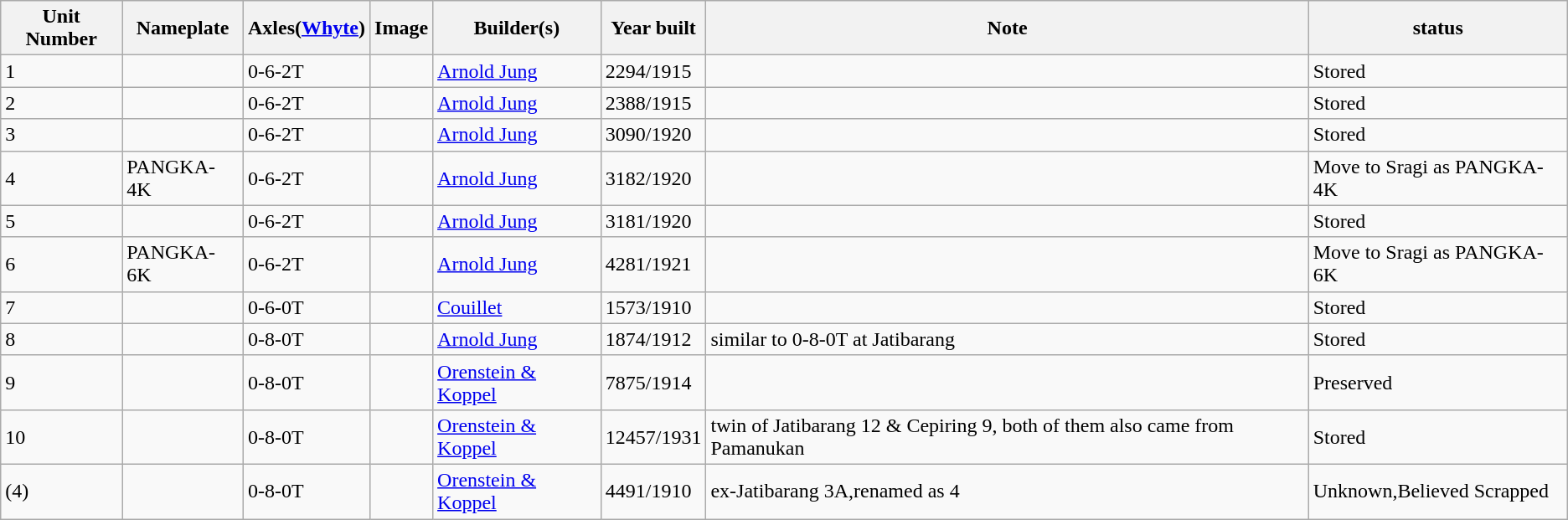<table class="wikitable">
<tr>
<th>Unit Number</th>
<th>Nameplate</th>
<th>Axles(<a href='#'>Whyte</a>)</th>
<th>Image</th>
<th>Builder(s)</th>
<th>Year built</th>
<th>Note</th>
<th>status</th>
</tr>
<tr>
<td>1</td>
<td></td>
<td>0-6-2T</td>
<td></td>
<td> <a href='#'>Arnold Jung</a></td>
<td>2294/1915</td>
<td></td>
<td>Stored</td>
</tr>
<tr>
<td>2</td>
<td></td>
<td>0-6-2T</td>
<td><br></td>
<td> <a href='#'>Arnold Jung</a></td>
<td>2388/1915</td>
<td></td>
<td>Stored</td>
</tr>
<tr>
<td>3</td>
<td></td>
<td>0-6-2T</td>
<td><br></td>
<td> <a href='#'>Arnold Jung</a></td>
<td>3090/1920</td>
<td></td>
<td>Stored</td>
</tr>
<tr>
<td>4</td>
<td>PANGKA-4K</td>
<td>0-6-2T</td>
<td></td>
<td> <a href='#'>Arnold Jung</a></td>
<td>3182/1920</td>
<td></td>
<td>Move to Sragi as PANGKA-4K</td>
</tr>
<tr>
<td>5</td>
<td></td>
<td>0-6-2T</td>
<td><br></td>
<td> <a href='#'>Arnold Jung</a></td>
<td>3181/1920</td>
<td></td>
<td>Stored</td>
</tr>
<tr>
<td>6</td>
<td>PANGKA-6K</td>
<td>0-6-2T</td>
<td></td>
<td> <a href='#'>Arnold Jung</a></td>
<td>4281/1921</td>
<td></td>
<td>Move to Sragi as PANGKA-6K</td>
</tr>
<tr>
<td>7</td>
<td></td>
<td>0-6-0T</td>
<td><br></td>
<td> <a href='#'>Couillet</a></td>
<td>1573/1910</td>
<td></td>
<td>Stored</td>
</tr>
<tr>
<td>8</td>
<td></td>
<td>0-8-0T</td>
<td></td>
<td> <a href='#'>Arnold Jung</a></td>
<td>1874/1912</td>
<td>similar to 0-8-0T at Jatibarang</td>
<td>Stored</td>
</tr>
<tr>
<td>9</td>
<td></td>
<td>0-8-0T</td>
<td><br></td>
<td> <a href='#'>Orenstein & Koppel</a></td>
<td>7875/1914</td>
<td></td>
<td>Preserved</td>
</tr>
<tr>
<td>10</td>
<td></td>
<td>0-8-0T</td>
<td><br></td>
<td> <a href='#'>Orenstein & Koppel</a></td>
<td>12457/1931</td>
<td>twin of Jatibarang 12 & Cepiring 9, both of them also came from Pamanukan</td>
<td>Stored</td>
</tr>
<tr>
<td>(4)</td>
<td></td>
<td>0-8-0T</td>
<td></td>
<td> <a href='#'>Orenstein & Koppel</a></td>
<td>4491/1910</td>
<td>ex-Jatibarang 3A,renamed as 4</td>
<td>Unknown,Believed Scrapped</td>
</tr>
</table>
